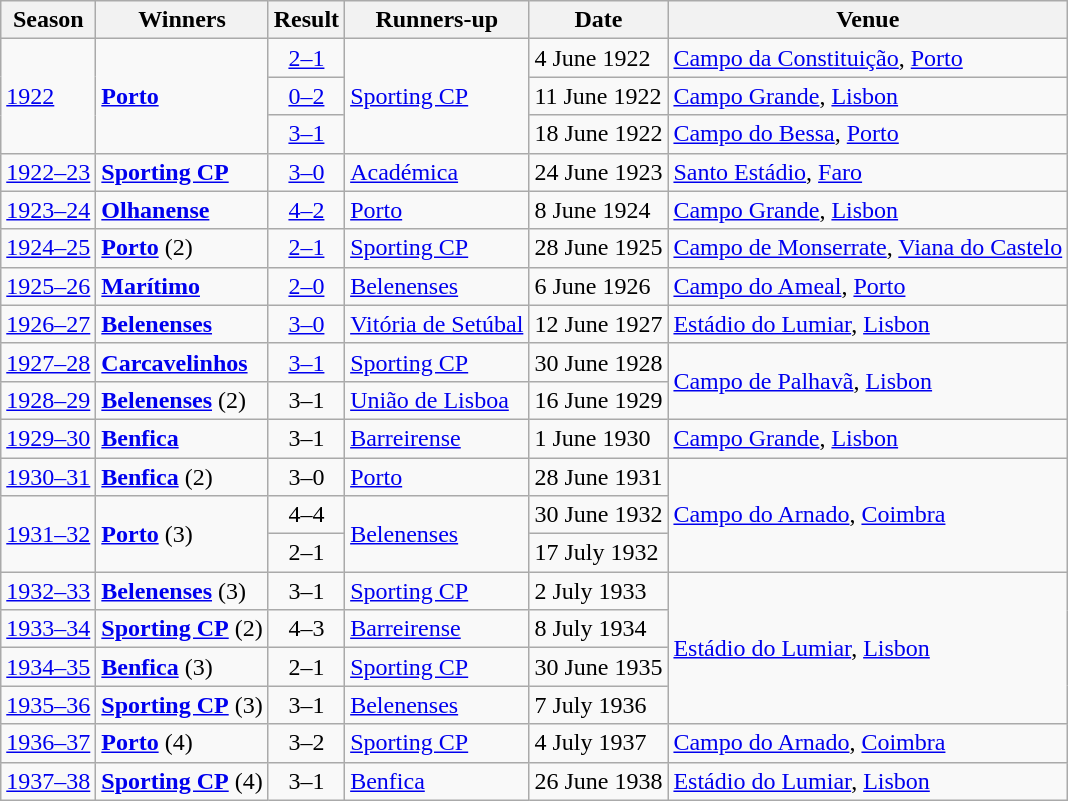<table class="wikitable">
<tr>
<th>Season</th>
<th>Winners</th>
<th>Result</th>
<th>Runners-up</th>
<th>Date</th>
<th>Venue</th>
</tr>
<tr>
<td rowspan=3><a href='#'>1922</a></td>
<td rowspan=3><strong><a href='#'>Porto</a></strong></td>
<td align=center><a href='#'>2–1</a></td>
<td rowspan=3><a href='#'>Sporting CP</a></td>
<td>4 June 1922</td>
<td><a href='#'>Campo da Constituição</a>, <a href='#'>Porto</a></td>
</tr>
<tr>
<td align=center><a href='#'>0–2</a></td>
<td>11 June 1922</td>
<td><a href='#'>Campo Grande</a>, <a href='#'>Lisbon</a></td>
</tr>
<tr>
<td align=center><a href='#'>3–1</a> </td>
<td>18 June 1922</td>
<td><a href='#'>Campo do Bessa</a>, <a href='#'>Porto</a></td>
</tr>
<tr>
<td><a href='#'>1922–23</a></td>
<td><strong><a href='#'>Sporting CP</a></strong></td>
<td align=center><a href='#'>3–0</a></td>
<td><a href='#'>Académica</a></td>
<td>24 June 1923</td>
<td><a href='#'>Santo Estádio</a>, <a href='#'>Faro</a></td>
</tr>
<tr>
<td><a href='#'>1923–24</a></td>
<td><strong><a href='#'>Olhanense</a></strong></td>
<td align=center><a href='#'>4–2</a></td>
<td><a href='#'>Porto</a></td>
<td>8 June 1924</td>
<td><a href='#'>Campo Grande</a>, <a href='#'>Lisbon</a></td>
</tr>
<tr>
<td><a href='#'>1924–25</a></td>
<td><strong><a href='#'>Porto</a></strong> (2)</td>
<td align=center><a href='#'>2–1</a></td>
<td><a href='#'>Sporting CP</a></td>
<td>28 June 1925</td>
<td><a href='#'>Campo de Monserrate</a>, <a href='#'>Viana do Castelo</a></td>
</tr>
<tr>
<td><a href='#'>1925–26</a></td>
<td><strong><a href='#'>Marítimo</a></strong></td>
<td align=center><a href='#'>2–0</a></td>
<td><a href='#'>Belenenses</a></td>
<td>6 June 1926</td>
<td><a href='#'>Campo do Ameal</a>, <a href='#'>Porto</a></td>
</tr>
<tr>
<td><a href='#'>1926–27</a></td>
<td><strong><a href='#'>Belenenses</a></strong></td>
<td align=center><a href='#'>3–0</a></td>
<td><a href='#'>Vitória de Setúbal</a></td>
<td>12 June 1927</td>
<td><a href='#'>Estádio do Lumiar</a>, <a href='#'>Lisbon</a></td>
</tr>
<tr>
<td><a href='#'>1927–28</a></td>
<td><strong><a href='#'>Carcavelinhos</a></strong></td>
<td align=center><a href='#'>3–1</a></td>
<td><a href='#'>Sporting CP</a></td>
<td>30 June 1928</td>
<td rowspan="2"><a href='#'>Campo de Palhavã</a>, <a href='#'>Lisbon</a></td>
</tr>
<tr>
<td><a href='#'>1928–29</a></td>
<td><strong><a href='#'>Belenenses</a></strong> (2)</td>
<td align=center>3–1</td>
<td><a href='#'>União de Lisboa</a></td>
<td>16 June 1929</td>
</tr>
<tr>
<td><a href='#'>1929–30</a></td>
<td><strong><a href='#'>Benfica</a></strong></td>
<td align=center>3–1 </td>
<td><a href='#'>Barreirense</a></td>
<td>1 June 1930</td>
<td><a href='#'>Campo Grande</a>, <a href='#'>Lisbon</a></td>
</tr>
<tr>
<td><a href='#'>1930–31</a></td>
<td><strong><a href='#'>Benfica</a></strong> (2)</td>
<td align=center>3–0</td>
<td><a href='#'>Porto</a></td>
<td>28 June 1931</td>
<td rowspan="3"><a href='#'>Campo do Arnado</a>, <a href='#'>Coimbra</a></td>
</tr>
<tr>
<td rowspan="2"><a href='#'>1931–32</a></td>
<td rowspan="2"><strong><a href='#'>Porto</a></strong> (3)</td>
<td align=center>4–4 </td>
<td rowspan="2"><a href='#'>Belenenses</a></td>
<td>30 June 1932</td>
</tr>
<tr>
<td align=center>2–1</td>
<td>17 July 1932</td>
</tr>
<tr>
<td><a href='#'>1932–33</a></td>
<td><strong><a href='#'>Belenenses</a></strong> (3)</td>
<td align=center>3–1</td>
<td><a href='#'>Sporting CP</a></td>
<td>2 July 1933</td>
<td rowspan="4"><a href='#'>Estádio do Lumiar</a>, <a href='#'>Lisbon</a></td>
</tr>
<tr>
<td><a href='#'>1933–34</a></td>
<td><strong><a href='#'>Sporting CP</a></strong> (2)</td>
<td align=center>4–3 </td>
<td><a href='#'>Barreirense</a></td>
<td>8 July 1934</td>
</tr>
<tr>
<td><a href='#'>1934–35</a></td>
<td><strong><a href='#'>Benfica</a></strong> (3)</td>
<td align=center>2–1</td>
<td><a href='#'>Sporting CP</a></td>
<td>30 June 1935</td>
</tr>
<tr>
<td><a href='#'>1935–36</a></td>
<td><strong><a href='#'>Sporting CP</a></strong> (3)</td>
<td align=center>3–1</td>
<td><a href='#'>Belenenses</a></td>
<td>7 July 1936</td>
</tr>
<tr>
<td><a href='#'>1936–37</a></td>
<td><strong><a href='#'>Porto</a></strong> (4)</td>
<td align=center>3–2</td>
<td><a href='#'>Sporting CP</a></td>
<td>4 July 1937</td>
<td><a href='#'>Campo do Arnado</a>, <a href='#'>Coimbra</a></td>
</tr>
<tr>
<td><a href='#'>1937–38</a></td>
<td><strong><a href='#'>Sporting CP</a></strong> (4)</td>
<td align=center>3–1</td>
<td><a href='#'>Benfica</a></td>
<td>26 June 1938</td>
<td><a href='#'>Estádio do Lumiar</a>, <a href='#'>Lisbon</a></td>
</tr>
</table>
